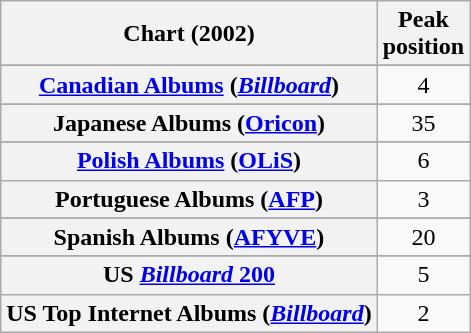<table class="wikitable plainrowheaders sortable">
<tr>
<th>Chart (2002)</th>
<th>Peak<br>position</th>
</tr>
<tr>
</tr>
<tr>
</tr>
<tr>
</tr>
<tr>
</tr>
<tr>
<th scope="row"><a href='#'>Canadian Albums</a> (<em><a href='#'>Billboard</a></em>)</th>
<td align="center">4</td>
</tr>
<tr>
</tr>
<tr>
</tr>
<tr>
</tr>
<tr>
</tr>
<tr>
</tr>
<tr>
</tr>
<tr>
</tr>
<tr>
<th scope="row">Japanese Albums (<a href='#'>Oricon</a>)</th>
<td style="text-align:center;">35</td>
</tr>
<tr>
</tr>
<tr>
</tr>
<tr>
<th scope="row"><a href='#'>Polish Albums</a> (<a href='#'>OLiS</a>)</th>
<td style="text-align:center;">6</td>
</tr>
<tr>
<th scope="row">Portuguese Albums (<a href='#'>AFP</a>)</th>
<td align="center">3</td>
</tr>
<tr>
</tr>
<tr>
<th scope="row">Spanish Albums (<a href='#'>AFYVE</a>)</th>
<td style="text-align:center;">20</td>
</tr>
<tr>
</tr>
<tr>
</tr>
<tr>
</tr>
<tr>
<th scope="row">US <a href='#'><em>Billboard</em> 200</a></th>
<td align="center">5</td>
</tr>
<tr>
<th scope="row">US Top Internet Albums (<em><a href='#'>Billboard</a></em>)</th>
<td align="center">2</td>
</tr>
</table>
